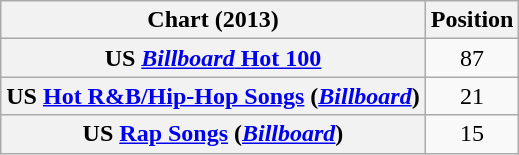<table class="wikitable sortable plainrowheaders">
<tr>
<th scope="col">Chart (2013)</th>
<th scope="col">Position</th>
</tr>
<tr>
<th scope="row">US <a href='#'><em>Billboard</em> Hot 100</a></th>
<td style="text-align:center;">87</td>
</tr>
<tr>
<th scope="row">US <a href='#'>Hot R&B/Hip-Hop Songs</a> (<em><a href='#'>Billboard</a></em>)</th>
<td style="text-align:center;">21</td>
</tr>
<tr>
<th scope="row">US <a href='#'>Rap Songs</a> (<em><a href='#'>Billboard</a></em>)</th>
<td style="text-align:center;">15</td>
</tr>
</table>
